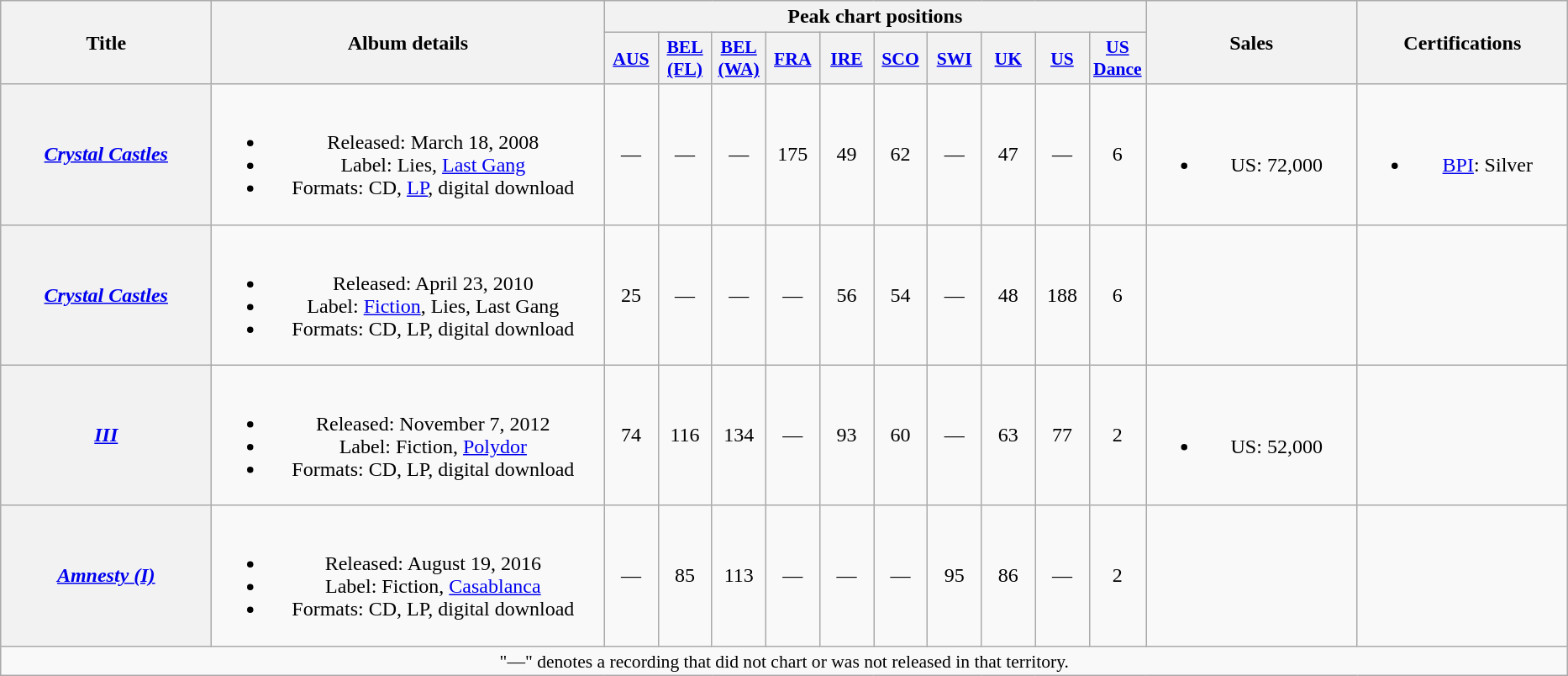<table class="wikitable plainrowheaders" style="text-align:center;">
<tr>
<th scope="col" rowspan="2" style="width:10em;">Title</th>
<th scope="col" rowspan="2" style="width:19em;">Album details</th>
<th scope="colgroup" colspan="10">Peak chart positions</th>
<th scope="col" rowspan="2" style="width:10em;">Sales</th>
<th scope="col" rowspan="2" style="width:10em;">Certifications</th>
</tr>
<tr>
<th scope="col" style="width:2.5em;font-size:90%;"><a href='#'>AUS</a><br></th>
<th scope="col" style="width:2.5em;font-size:90%;"><a href='#'>BEL<br>(FL)</a><br></th>
<th scope="col" style="width:2.5em;font-size:90%;"><a href='#'>BEL<br>(WA)</a><br></th>
<th scope="col" style="width:2.5em;font-size:90%;"><a href='#'>FRA</a><br></th>
<th scope="col" style="width:2.5em;font-size:90%;"><a href='#'>IRE</a><br></th>
<th scope="col" style="width:2.5em;font-size:90%;"><a href='#'>SCO</a><br></th>
<th scope="col" style="width:2.5em;font-size:90%;"><a href='#'>SWI</a><br></th>
<th scope="col" style="width:2.5em;font-size:90%;"><a href='#'>UK</a><br></th>
<th scope="col" style="width:2.5em;font-size:90%;"><a href='#'>US</a><br></th>
<th scope="col" style="width:2.5em;font-size:90%;"><a href='#'>US<br>Dance</a><br></th>
</tr>
<tr>
<th scope="row"><em><a href='#'>Crystal Castles</a></em></th>
<td><br><ul><li>Released: March 18, 2008</li><li>Label: Lies, <a href='#'>Last Gang</a></li><li>Formats: CD, <a href='#'>LP</a>, digital download</li></ul></td>
<td>—</td>
<td>—</td>
<td>—</td>
<td>175</td>
<td>49</td>
<td>62</td>
<td>—</td>
<td>47</td>
<td>—</td>
<td>6</td>
<td><br><ul><li>US: 72,000</li></ul></td>
<td><br><ul><li><a href='#'>BPI</a>: Silver</li></ul></td>
</tr>
<tr>
<th scope="row"><em><a href='#'>Crystal Castles</a></em></th>
<td><br><ul><li>Released: April 23, 2010</li><li>Label: <a href='#'>Fiction</a>, Lies, Last Gang</li><li>Formats: CD, LP, digital download</li></ul></td>
<td>25</td>
<td>—</td>
<td>—</td>
<td>—</td>
<td>56</td>
<td>54</td>
<td>—</td>
<td>48</td>
<td>188</td>
<td>6</td>
<td></td>
<td></td>
</tr>
<tr>
<th scope="row"><em><a href='#'>III</a></em></th>
<td><br><ul><li>Released: November 7, 2012</li><li>Label: Fiction, <a href='#'>Polydor</a></li><li>Formats: CD, LP, digital download</li></ul></td>
<td>74</td>
<td>116</td>
<td>134</td>
<td>—</td>
<td>93</td>
<td>60</td>
<td>—</td>
<td>63</td>
<td>77</td>
<td>2</td>
<td><br><ul><li>US: 52,000</li></ul></td>
<td></td>
</tr>
<tr>
<th scope="row"><em><a href='#'>Amnesty (I)</a></em></th>
<td><br><ul><li>Released: August 19, 2016</li><li>Label: Fiction, <a href='#'>Casablanca</a></li><li>Formats: CD, LP, digital download</li></ul></td>
<td>—</td>
<td>85</td>
<td>113</td>
<td>—</td>
<td>—</td>
<td>—</td>
<td>95</td>
<td>86</td>
<td>—</td>
<td>2</td>
<td></td>
<td></td>
</tr>
<tr>
<td colspan="14" style="font-size:90%">"—" denotes a recording that did not chart or was not released in that territory.</td>
</tr>
</table>
